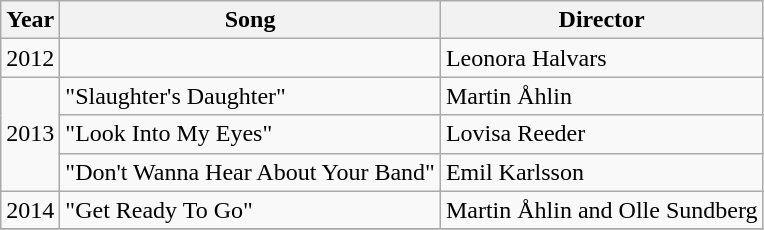<table class="wikitable">
<tr>
<th>Year</th>
<th>Song</th>
<th>Director</th>
</tr>
<tr>
<td>2012</td>
<td></td>
<td>Leonora Halvars</td>
</tr>
<tr>
<td rowspan="3">2013</td>
<td>"Slaughter's Daughter"</td>
<td>Martin Åhlin</td>
</tr>
<tr>
<td>"Look Into My Eyes"</td>
<td>Lovisa Reeder</td>
</tr>
<tr>
<td>"Don't Wanna Hear About Your Band"</td>
<td>Emil Karlsson</td>
</tr>
<tr>
<td rowspan="1">2014</td>
<td>"Get Ready To Go"</td>
<td>Martin Åhlin and Olle Sundberg</td>
</tr>
<tr>
</tr>
</table>
